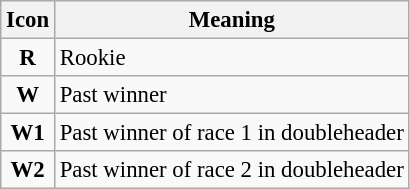<table class="wikitable" style="font-size: 95%;">
<tr>
<th>Icon</th>
<th>Meaning</th>
</tr>
<tr>
<td align="center"><strong><span>R</span></strong></td>
<td>Rookie</td>
</tr>
<tr>
<td align="center"><strong><span>W</span></strong></td>
<td>Past winner</td>
</tr>
<tr>
<td align="center"><strong><span>W1</span></strong></td>
<td>Past winner of race 1 in doubleheader</td>
</tr>
<tr>
<td align="center"><strong><span>W2</span></strong></td>
<td>Past winner of race 2 in doubleheader</td>
</tr>
</table>
